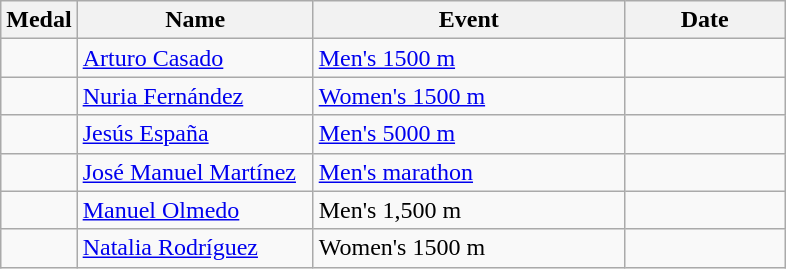<table class="wikitable sortable" style="font-size:100%">
<tr>
<th>Medal</th>
<th width=150>Name</th>
<th width=200>Event</th>
<th width=100>Date</th>
</tr>
<tr>
<td></td>
<td><a href='#'>Arturo Casado</a></td>
<td><a href='#'>Men's 1500 m</a></td>
<td></td>
</tr>
<tr>
<td></td>
<td><a href='#'>Nuria Fernández</a></td>
<td><a href='#'>Women's 1500 m</a></td>
<td></td>
</tr>
<tr>
<td></td>
<td><a href='#'>Jesús España</a></td>
<td><a href='#'>Men's 5000 m</a></td>
<td></td>
</tr>
<tr>
<td></td>
<td><a href='#'>José Manuel Martínez</a></td>
<td><a href='#'>Men's marathon</a></td>
<td></td>
</tr>
<tr>
<td></td>
<td><a href='#'>Manuel Olmedo</a></td>
<td>Men's 1,500 m</td>
<td></td>
</tr>
<tr>
<td></td>
<td><a href='#'>Natalia Rodríguez</a></td>
<td>Women's 1500 m</td>
<td></td>
</tr>
</table>
